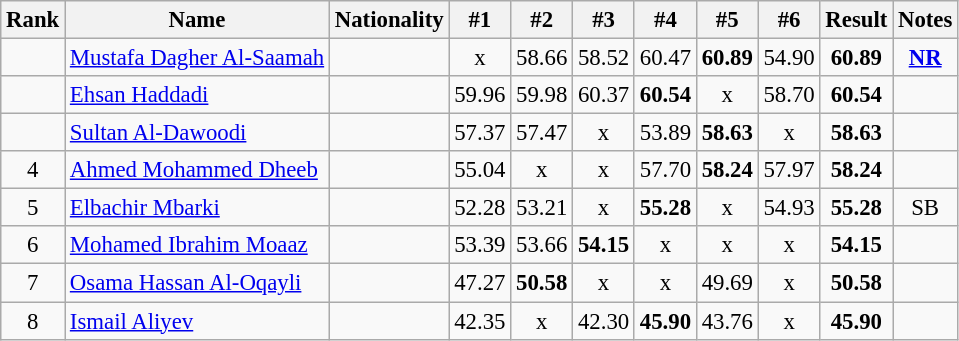<table class="wikitable sortable" style="text-align:center;font-size:95%">
<tr>
<th>Rank</th>
<th>Name</th>
<th>Nationality</th>
<th>#1</th>
<th>#2</th>
<th>#3</th>
<th>#4</th>
<th>#5</th>
<th>#6</th>
<th>Result</th>
<th>Notes</th>
</tr>
<tr>
<td></td>
<td align=left><a href='#'>Mustafa Dagher Al-Saamah</a></td>
<td align=left></td>
<td>x</td>
<td>58.66</td>
<td>58.52</td>
<td>60.47</td>
<td><strong>60.89</strong></td>
<td>54.90</td>
<td><strong>60.89</strong></td>
<td><strong><a href='#'>NR</a></strong></td>
</tr>
<tr>
<td></td>
<td align=left><a href='#'>Ehsan Haddadi</a></td>
<td align=left></td>
<td>59.96</td>
<td>59.98</td>
<td>60.37</td>
<td><strong>60.54</strong></td>
<td>x</td>
<td>58.70</td>
<td><strong>60.54</strong></td>
<td></td>
</tr>
<tr>
<td></td>
<td align=left><a href='#'>Sultan Al-Dawoodi</a></td>
<td align=left></td>
<td>57.37</td>
<td>57.47</td>
<td>x</td>
<td>53.89</td>
<td><strong>58.63</strong></td>
<td>x</td>
<td><strong>58.63</strong></td>
<td></td>
</tr>
<tr>
<td>4</td>
<td align=left><a href='#'>Ahmed Mohammed Dheeb</a></td>
<td align=left></td>
<td>55.04</td>
<td>x</td>
<td>x</td>
<td>57.70</td>
<td><strong>58.24</strong></td>
<td>57.97</td>
<td><strong>58.24</strong></td>
<td></td>
</tr>
<tr>
<td>5</td>
<td align=left><a href='#'>Elbachir Mbarki</a></td>
<td align=left></td>
<td>52.28</td>
<td>53.21</td>
<td>x</td>
<td><strong>55.28</strong></td>
<td>x</td>
<td>54.93</td>
<td><strong>55.28</strong></td>
<td>SB</td>
</tr>
<tr>
<td>6</td>
<td align=left><a href='#'>Mohamed Ibrahim Moaaz</a></td>
<td align=left></td>
<td>53.39</td>
<td>53.66</td>
<td><strong>54.15</strong></td>
<td>x</td>
<td>x</td>
<td>x</td>
<td><strong>54.15</strong></td>
<td></td>
</tr>
<tr>
<td>7</td>
<td align=left><a href='#'>Osama Hassan Al-Oqayli</a></td>
<td align=left></td>
<td>47.27</td>
<td><strong>50.58</strong></td>
<td>x</td>
<td>x</td>
<td>49.69</td>
<td>x</td>
<td><strong>50.58</strong></td>
<td></td>
</tr>
<tr>
<td>8</td>
<td align=left><a href='#'>Ismail Aliyev</a></td>
<td align=left></td>
<td>42.35</td>
<td>x</td>
<td>42.30</td>
<td><strong>45.90</strong></td>
<td>43.76</td>
<td>x</td>
<td><strong>45.90</strong></td>
<td></td>
</tr>
</table>
